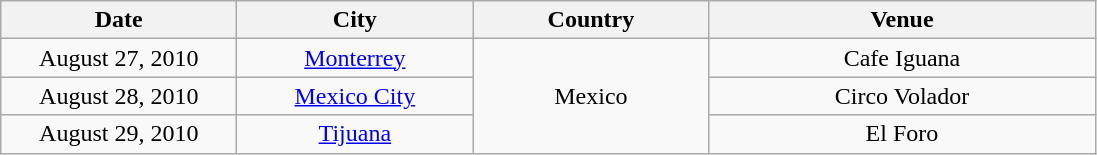<table class="wikitable" style="text-align:center;">
<tr>
<th style="width:150px;">Date</th>
<th style="width:150px;">City</th>
<th style="width:150px;">Country</th>
<th style="width:250px;">Venue</th>
</tr>
<tr>
<td>August 27, 2010</td>
<td><a href='#'>Monterrey</a></td>
<td rowspan="3">Mexico</td>
<td>Cafe Iguana</td>
</tr>
<tr>
<td>August 28, 2010</td>
<td><a href='#'>Mexico City</a></td>
<td>Circo Volador</td>
</tr>
<tr>
<td>August 29, 2010</td>
<td><a href='#'>Tijuana</a></td>
<td>El Foro</td>
</tr>
</table>
